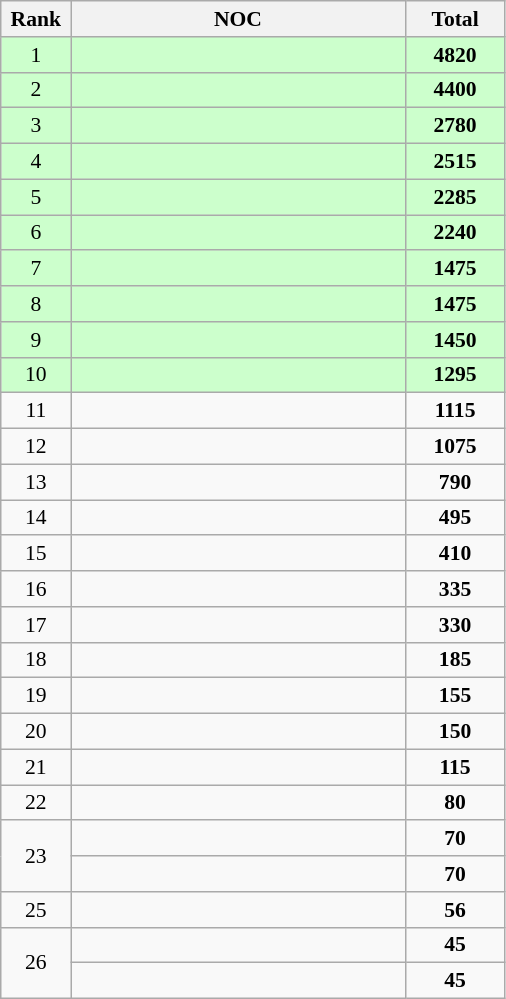<table class="wikitable" style="text-align:center; font-size:90%">
<tr>
<th width=40>Rank</th>
<th width=216>NOC</th>
<th width=60>Total</th>
</tr>
<tr bgcolor=#ccffcc>
<td>1</td>
<td align=left></td>
<td><strong>4820</strong></td>
</tr>
<tr bgcolor=#ccffcc>
<td>2</td>
<td align=left></td>
<td><strong>4400</strong></td>
</tr>
<tr bgcolor=#ccffcc>
<td>3</td>
<td align=left></td>
<td><strong>2780</strong></td>
</tr>
<tr bgcolor=#ccffcc>
<td>4</td>
<td align=left></td>
<td><strong>2515</strong></td>
</tr>
<tr bgcolor=#ccffcc>
<td>5</td>
<td align=left></td>
<td><strong>2285</strong></td>
</tr>
<tr bgcolor=#ccffcc>
<td>6</td>
<td align=left></td>
<td><strong>2240</strong></td>
</tr>
<tr bgcolor=#ccffcc>
<td>7</td>
<td align=left></td>
<td><strong>1475</strong></td>
</tr>
<tr bgcolor=#ccffcc>
<td>8</td>
<td align=left></td>
<td><strong>1475</strong></td>
</tr>
<tr bgcolor=#ccffcc>
<td>9</td>
<td align=left></td>
<td><strong>1450</strong></td>
</tr>
<tr bgcolor=#ccffcc>
<td>10</td>
<td align=left></td>
<td><strong>1295</strong></td>
</tr>
<tr>
<td>11</td>
<td align=left></td>
<td><strong>1115</strong></td>
</tr>
<tr>
<td>12</td>
<td align=left></td>
<td><strong>1075</strong></td>
</tr>
<tr>
<td>13</td>
<td align=left></td>
<td><strong>790</strong></td>
</tr>
<tr>
<td>14</td>
<td align=left></td>
<td><strong>495</strong></td>
</tr>
<tr>
<td>15</td>
<td align=left></td>
<td><strong>410</strong></td>
</tr>
<tr>
<td>16</td>
<td align=left></td>
<td><strong>335</strong></td>
</tr>
<tr>
<td>17</td>
<td align=left></td>
<td><strong>330</strong></td>
</tr>
<tr>
<td>18</td>
<td align=left></td>
<td><strong>185</strong></td>
</tr>
<tr>
<td>19</td>
<td align=left></td>
<td><strong>155</strong></td>
</tr>
<tr>
<td>20</td>
<td align=left></td>
<td><strong>150</strong></td>
</tr>
<tr>
<td>21</td>
<td align=left></td>
<td><strong>115</strong></td>
</tr>
<tr>
<td>22</td>
<td align=left></td>
<td><strong>80</strong></td>
</tr>
<tr>
<td rowspan=2>23</td>
<td align=left></td>
<td><strong>70</strong></td>
</tr>
<tr>
<td align=left></td>
<td><strong>70</strong></td>
</tr>
<tr>
<td>25</td>
<td align=left></td>
<td><strong>56</strong></td>
</tr>
<tr>
<td rowspan=2>26</td>
<td align=left></td>
<td><strong>45</strong></td>
</tr>
<tr>
<td align=left></td>
<td><strong>45</strong></td>
</tr>
</table>
